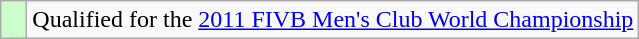<table class="wikitable" style="text-align: left;">
<tr>
<td width=10px bgcolor=#ccffcc></td>
<td>Qualified for the <a href='#'>2011 FIVB Men's Club World Championship</a></td>
</tr>
</table>
